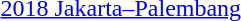<table>
<tr>
<td rowspan=2><a href='#'>2018 Jakarta–Palembang</a></td>
<td rowspan=2></td>
<td rowspan=2></td>
<td></td>
</tr>
<tr>
<td></td>
</tr>
</table>
